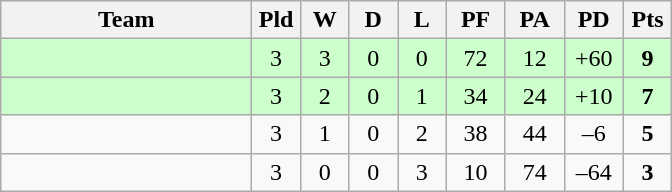<table class="wikitable" style="text-align:center;">
<tr>
<th width="160">Team</th>
<th width="25" abbr="Played">Pld</th>
<th width="25" abbr="Won">W</th>
<th width="25" abbr="Drawn">D</th>
<th width="25" abbr="Lost">L</th>
<th width="32" abbr="Points for">PF</th>
<th width="32" abbr="Points against">PA</th>
<th width="32" abbr="Points difference">PD</th>
<th width="25" abbr="Points">Pts</th>
</tr>
<tr bgcolor="ccffcc">
<td align="left"></td>
<td>3</td>
<td>3</td>
<td>0</td>
<td>0</td>
<td>72</td>
<td>12</td>
<td>+60</td>
<td><strong>9</strong></td>
</tr>
<tr bgcolor="ccffcc">
<td align="left"></td>
<td>3</td>
<td>2</td>
<td>0</td>
<td>1</td>
<td>34</td>
<td>24</td>
<td>+10</td>
<td><strong>7</strong></td>
</tr>
<tr>
<td align="left"></td>
<td>3</td>
<td>1</td>
<td>0</td>
<td>2</td>
<td>38</td>
<td>44</td>
<td>–6</td>
<td><strong>5</strong></td>
</tr>
<tr>
<td align="left"></td>
<td>3</td>
<td>0</td>
<td>0</td>
<td>3</td>
<td>10</td>
<td>74</td>
<td>–64</td>
<td><strong>3</strong></td>
</tr>
</table>
